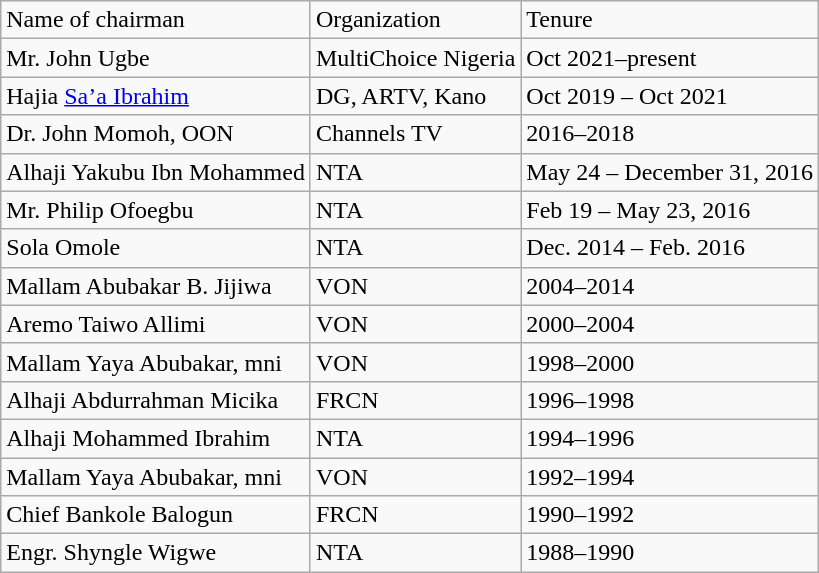<table class="wikitable">
<tr>
<td>Name of chairman</td>
<td>Organization</td>
<td>Tenure</td>
</tr>
<tr>
<td>Mr. John Ugbe</td>
<td>MultiChoice Nigeria</td>
<td>Oct 2021–present</td>
</tr>
<tr>
<td>Hajia <a href='#'>Sa’a Ibrahim</a></td>
<td>DG, ARTV, Kano</td>
<td>Oct 2019 – Oct 2021</td>
</tr>
<tr>
<td>Dr. John Momoh, OON</td>
<td>Channels TV</td>
<td>2016–2018</td>
</tr>
<tr>
<td>Alhaji Yakubu Ibn Mohammed</td>
<td>NTA</td>
<td>May 24 – December 31, 2016</td>
</tr>
<tr>
<td>Mr. Philip Ofoegbu</td>
<td>NTA</td>
<td>Feb 19 – May 23, 2016</td>
</tr>
<tr>
<td>Sola Omole</td>
<td>NTA</td>
<td>Dec. 2014 – Feb. 2016</td>
</tr>
<tr>
<td>Mallam Abubakar B. Jijiwa</td>
<td>VON</td>
<td>2004–2014</td>
</tr>
<tr>
<td>Aremo Taiwo Allimi</td>
<td>VON</td>
<td>2000–2004</td>
</tr>
<tr>
<td>Mallam Yaya Abubakar, mni</td>
<td>VON</td>
<td>1998–2000</td>
</tr>
<tr>
<td>Alhaji Abdurrahman Micika</td>
<td>FRCN</td>
<td>1996–1998</td>
</tr>
<tr>
<td>Alhaji Mohammed Ibrahim</td>
<td>NTA</td>
<td>1994–1996</td>
</tr>
<tr>
<td>Mallam Yaya Abubakar, mni</td>
<td>VON</td>
<td>1992–1994</td>
</tr>
<tr>
<td>Chief Bankole Balogun</td>
<td>FRCN</td>
<td>1990–1992</td>
</tr>
<tr>
<td>Engr. Shyngle Wigwe</td>
<td>NTA</td>
<td>1988–1990</td>
</tr>
</table>
